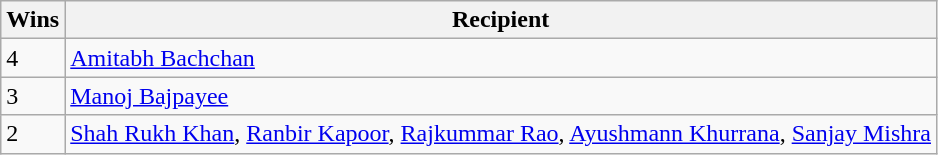<table class="wikitable">
<tr>
<th>Wins</th>
<th>Recipient</th>
</tr>
<tr>
<td>4</td>
<td><a href='#'>Amitabh Bachchan</a></td>
</tr>
<tr>
<td>3</td>
<td><a href='#'>Manoj Bajpayee</a></td>
</tr>
<tr>
<td>2</td>
<td><a href='#'>Shah Rukh Khan</a>, <a href='#'>Ranbir Kapoor</a>, <a href='#'>Rajkummar Rao</a>, <a href='#'>Ayushmann Khurrana</a>, <a href='#'>Sanjay Mishra</a></td>
</tr>
</table>
